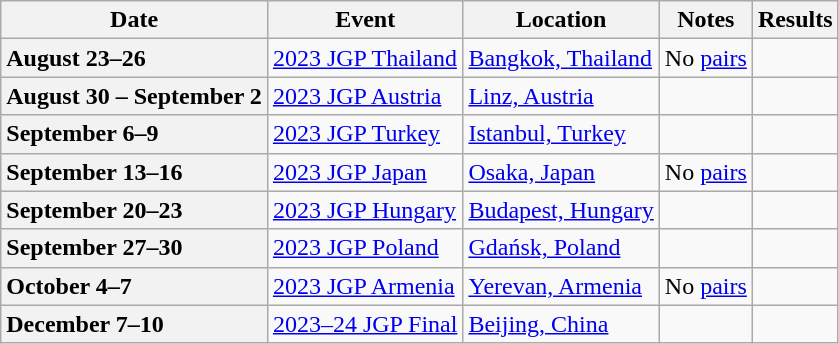<table class="wikitable unsortable" style="text-align:left">
<tr>
<th scope="col">Date</th>
<th scope="col">Event</th>
<th scope="col">Location</th>
<th scope="col">Notes</th>
<th scope="col">Results</th>
</tr>
<tr>
<th scope="row" style="text-align:left">August 23–26</th>
<td> <a href='#'>2023 JGP Thailand</a></td>
<td><a href='#'>Bangkok, Thailand</a></td>
<td>No <a href='#'>pairs</a></td>
<td></td>
</tr>
<tr>
<th scope="row" style="text-align:left">August 30 – September 2</th>
<td> <a href='#'>2023 JGP Austria</a></td>
<td><a href='#'>Linz, Austria</a></td>
<td></td>
<td></td>
</tr>
<tr>
<th scope="row" style="text-align:left">September 6–9</th>
<td> <a href='#'>2023 JGP Turkey</a></td>
<td><a href='#'>Istanbul, Turkey</a></td>
<td></td>
<td></td>
</tr>
<tr>
<th scope="row" style="text-align:left">September 13–16</th>
<td> <a href='#'>2023 JGP Japan</a></td>
<td><a href='#'>Osaka, Japan</a></td>
<td>No <a href='#'>pairs</a></td>
<td></td>
</tr>
<tr>
<th scope="row" style="text-align:left">September 20–23</th>
<td> <a href='#'>2023 JGP Hungary</a></td>
<td><a href='#'>Budapest, Hungary</a></td>
<td></td>
<td></td>
</tr>
<tr>
<th scope="row" style="text-align:left">September 27–30</th>
<td> <a href='#'>2023 JGP Poland</a></td>
<td><a href='#'>Gdańsk, Poland</a></td>
<td></td>
<td></td>
</tr>
<tr>
<th scope="row" style="text-align:left">October 4–7</th>
<td> <a href='#'>2023 JGP Armenia</a></td>
<td><a href='#'>Yerevan, Armenia</a></td>
<td>No <a href='#'>pairs</a></td>
<td></td>
</tr>
<tr>
<th scope="row" style="text-align:left">December 7–10</th>
<td> <a href='#'>2023–24 JGP Final</a></td>
<td><a href='#'>Beijing, China</a></td>
<td></td>
<td></td>
</tr>
</table>
